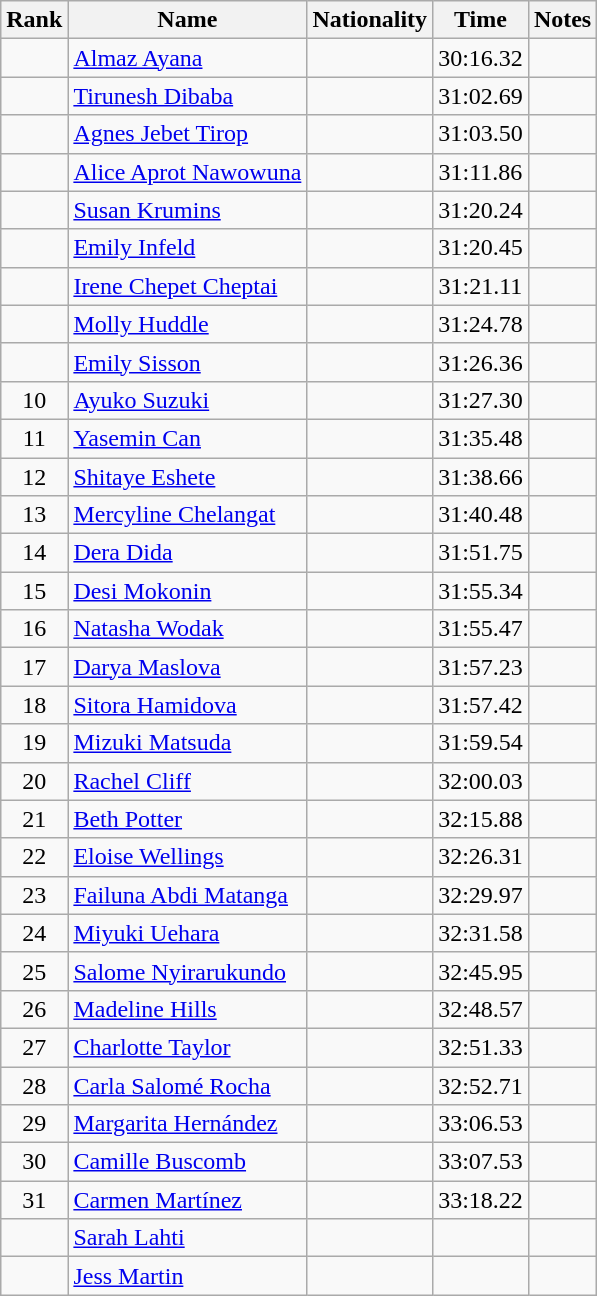<table class="wikitable sortable" style="text-align:center">
<tr>
<th>Rank</th>
<th>Name</th>
<th>Nationality</th>
<th>Time</th>
<th>Notes</th>
</tr>
<tr>
<td></td>
<td align=left><a href='#'>Almaz Ayana</a></td>
<td align=left></td>
<td>30:16.32</td>
<td></td>
</tr>
<tr>
<td></td>
<td align=left><a href='#'>Tirunesh Dibaba</a></td>
<td align=left></td>
<td>31:02.69</td>
<td></td>
</tr>
<tr>
<td></td>
<td align=left><a href='#'>Agnes Jebet Tirop</a></td>
<td align=left></td>
<td>31:03.50</td>
<td></td>
</tr>
<tr>
<td></td>
<td align=left><a href='#'>Alice Aprot Nawowuna</a></td>
<td align=left></td>
<td>31:11.86</td>
<td></td>
</tr>
<tr>
<td></td>
<td align=left><a href='#'>Susan Krumins</a></td>
<td align=left></td>
<td>31:20.24</td>
<td></td>
</tr>
<tr>
<td></td>
<td align=left><a href='#'>Emily Infeld</a></td>
<td align=left></td>
<td>31:20.45</td>
<td></td>
</tr>
<tr>
<td></td>
<td align=left><a href='#'>Irene Chepet Cheptai</a></td>
<td align=left></td>
<td>31:21.11</td>
<td></td>
</tr>
<tr>
<td></td>
<td align=left><a href='#'>Molly Huddle</a></td>
<td align=left></td>
<td>31:24.78</td>
<td></td>
</tr>
<tr>
<td></td>
<td align=left><a href='#'>Emily Sisson</a></td>
<td align=left></td>
<td>31:26.36</td>
<td></td>
</tr>
<tr>
<td>10</td>
<td align=left><a href='#'>Ayuko Suzuki</a></td>
<td align=left></td>
<td>31:27.30</td>
<td></td>
</tr>
<tr>
<td>11</td>
<td align=left><a href='#'>Yasemin Can</a></td>
<td align=left></td>
<td>31:35.48</td>
<td></td>
</tr>
<tr>
<td>12</td>
<td align=left><a href='#'>Shitaye Eshete</a></td>
<td align=left></td>
<td>31:38.66</td>
<td></td>
</tr>
<tr>
<td>13</td>
<td align=left><a href='#'>Mercyline Chelangat</a></td>
<td align=left></td>
<td>31:40.48</td>
<td></td>
</tr>
<tr>
<td>14</td>
<td align=left><a href='#'>Dera Dida</a></td>
<td align=left></td>
<td>31:51.75</td>
<td></td>
</tr>
<tr>
<td>15</td>
<td align=left><a href='#'>Desi Mokonin</a></td>
<td align=left></td>
<td>31:55.34</td>
<td></td>
</tr>
<tr>
<td>16</td>
<td align=left><a href='#'>Natasha Wodak</a></td>
<td align=left></td>
<td>31:55.47</td>
<td></td>
</tr>
<tr>
<td>17</td>
<td align=left><a href='#'>Darya Maslova</a></td>
<td align=left></td>
<td>31:57.23</td>
<td></td>
</tr>
<tr>
<td>18</td>
<td align=left><a href='#'>Sitora Hamidova</a></td>
<td align=left></td>
<td>31:57.42</td>
<td></td>
</tr>
<tr>
<td>19</td>
<td align=left><a href='#'>Mizuki Matsuda</a></td>
<td align=left></td>
<td>31:59.54</td>
<td></td>
</tr>
<tr>
<td>20</td>
<td align=left><a href='#'>Rachel Cliff</a></td>
<td align=left></td>
<td>32:00.03</td>
<td></td>
</tr>
<tr>
<td>21</td>
<td align=left><a href='#'>Beth Potter</a></td>
<td align=left></td>
<td>32:15.88</td>
<td></td>
</tr>
<tr>
<td>22</td>
<td align=left><a href='#'>Eloise Wellings</a></td>
<td align=left></td>
<td>32:26.31</td>
<td></td>
</tr>
<tr>
<td>23</td>
<td align=left><a href='#'>Failuna Abdi Matanga</a></td>
<td align=left></td>
<td>32:29.97</td>
<td></td>
</tr>
<tr>
<td>24</td>
<td align=left><a href='#'>Miyuki Uehara</a></td>
<td align=left></td>
<td>32:31.58</td>
<td></td>
</tr>
<tr>
<td>25</td>
<td align=left><a href='#'>Salome Nyirarukundo</a></td>
<td align=left></td>
<td>32:45.95</td>
<td></td>
</tr>
<tr>
<td>26</td>
<td align=left><a href='#'>Madeline Hills</a></td>
<td align=left></td>
<td>32:48.57</td>
<td></td>
</tr>
<tr>
<td>27</td>
<td align=left><a href='#'>Charlotte Taylor</a></td>
<td align=left></td>
<td>32:51.33</td>
<td></td>
</tr>
<tr>
<td>28</td>
<td align=left><a href='#'>Carla Salomé Rocha</a></td>
<td align=left></td>
<td>32:52.71</td>
<td></td>
</tr>
<tr>
<td>29</td>
<td align=left><a href='#'>Margarita Hernández</a></td>
<td align=left></td>
<td>33:06.53</td>
<td></td>
</tr>
<tr>
<td>30</td>
<td align=left><a href='#'>Camille Buscomb</a></td>
<td align=left></td>
<td>33:07.53</td>
<td></td>
</tr>
<tr>
<td>31</td>
<td align=left><a href='#'>Carmen Martínez</a></td>
<td align=left></td>
<td>33:18.22</td>
<td></td>
</tr>
<tr>
<td></td>
<td align=left><a href='#'>Sarah Lahti</a></td>
<td align=left></td>
<td></td>
<td></td>
</tr>
<tr>
<td></td>
<td align=left><a href='#'>Jess Martin</a></td>
<td align=left></td>
<td></td>
<td></td>
</tr>
</table>
